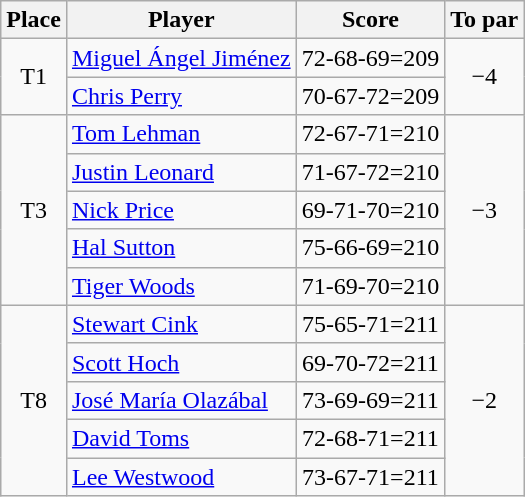<table class="wikitable">
<tr>
<th>Place</th>
<th>Player</th>
<th>Score</th>
<th>To par</th>
</tr>
<tr>
<td rowspan="2" align=center>T1</td>
<td> <a href='#'>Miguel Ángel Jiménez</a></td>
<td align=center>72-68-69=209</td>
<td rowspan="2" align=center>−4</td>
</tr>
<tr>
<td> <a href='#'>Chris Perry</a></td>
<td align=center>70-67-72=209</td>
</tr>
<tr>
<td rowspan="5" align=center>T3</td>
<td> <a href='#'>Tom Lehman</a></td>
<td align=center>72-67-71=210</td>
<td rowspan="5" align=center>−3</td>
</tr>
<tr>
<td> <a href='#'>Justin Leonard</a></td>
<td align=center>71-67-72=210</td>
</tr>
<tr>
<td> <a href='#'>Nick Price</a></td>
<td align=center>69-71-70=210</td>
</tr>
<tr>
<td> <a href='#'>Hal Sutton</a></td>
<td align=center>75-66-69=210</td>
</tr>
<tr>
<td> <a href='#'>Tiger Woods</a></td>
<td align=center>71-69-70=210</td>
</tr>
<tr>
<td rowspan="5" align=center>T8</td>
<td> <a href='#'>Stewart Cink</a></td>
<td align=center>75-65-71=211</td>
<td rowspan="5" align=center>−2</td>
</tr>
<tr>
<td> <a href='#'>Scott Hoch</a></td>
<td align=center>69-70-72=211</td>
</tr>
<tr>
<td> <a href='#'>José María Olazábal</a></td>
<td align=center>73-69-69=211</td>
</tr>
<tr>
<td> <a href='#'>David Toms</a></td>
<td align=center>72-68-71=211</td>
</tr>
<tr>
<td> <a href='#'>Lee Westwood</a></td>
<td align=center>73-67-71=211</td>
</tr>
</table>
